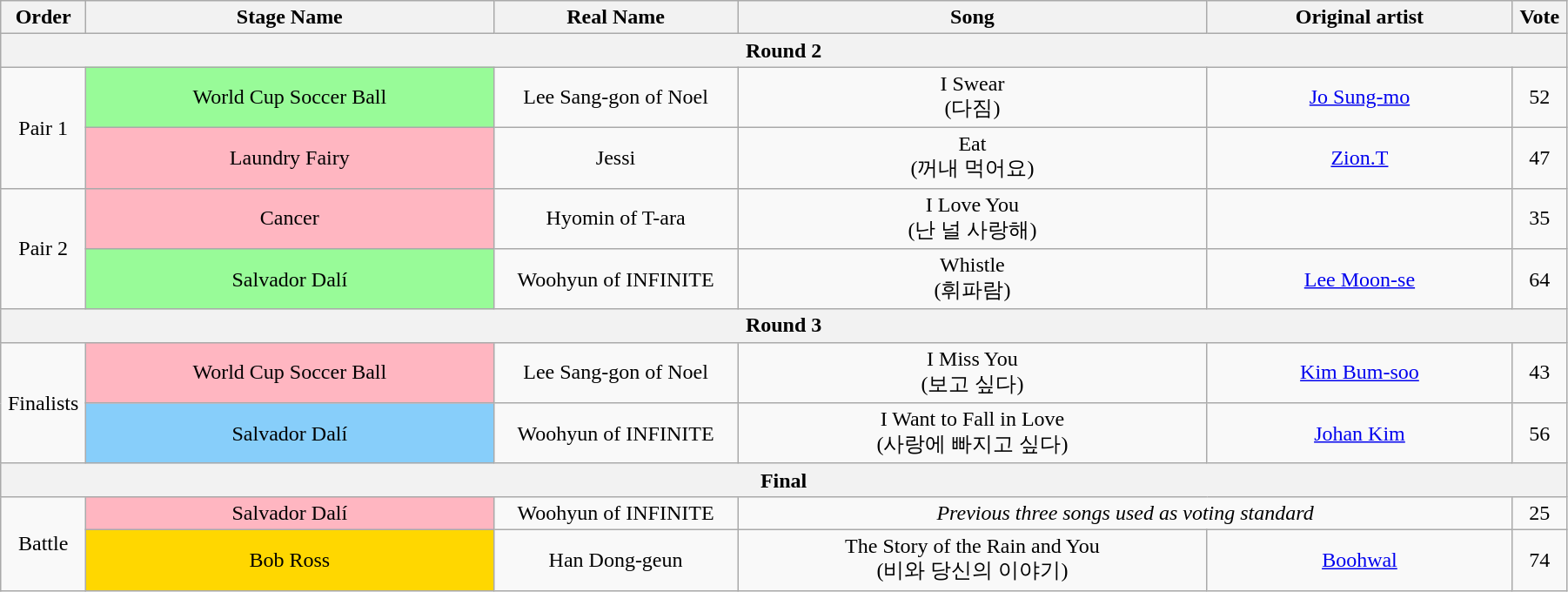<table class="wikitable" style="text-align:center; width:95%;">
<tr>
<th style="width:1%;">Order</th>
<th style="width:20%;">Stage Name</th>
<th style="width:12%;">Real Name</th>
<th style="width:23%;">Song</th>
<th style="width:15%;">Original artist</th>
<th style="width:1%;">Vote</th>
</tr>
<tr>
<th colspan=6>Round 2</th>
</tr>
<tr>
<td rowspan=2>Pair 1</td>
<td bgcolor="palegreen">World Cup Soccer Ball</td>
<td>Lee Sang-gon of Noel</td>
<td>I Swear<br>(다짐)</td>
<td><a href='#'>Jo Sung-mo</a></td>
<td>52</td>
</tr>
<tr>
<td bgcolor="lightpink">Laundry Fairy</td>
<td>Jessi</td>
<td>Eat<br>(꺼내 먹어요)</td>
<td><a href='#'>Zion.T</a></td>
<td>47</td>
</tr>
<tr>
<td rowspan=2>Pair 2</td>
<td bgcolor="lightpink">Cancer</td>
<td>Hyomin of T-ara</td>
<td>I Love You<br>(난 널 사랑해)</td>
<td></td>
<td>35</td>
</tr>
<tr>
<td bgcolor="palegreen">Salvador Dalí</td>
<td>Woohyun of INFINITE</td>
<td>Whistle<br>(휘파람)</td>
<td><a href='#'>Lee Moon-se</a></td>
<td>64</td>
</tr>
<tr>
<th colspan=6>Round 3</th>
</tr>
<tr>
<td rowspan=2>Finalists</td>
<td bgcolor="lightpink">World Cup Soccer Ball</td>
<td>Lee Sang-gon of Noel</td>
<td>I Miss You<br>(보고 싶다)</td>
<td><a href='#'>Kim Bum-soo</a></td>
<td>43</td>
</tr>
<tr>
<td bgcolor="lightskyblue">Salvador Dalí</td>
<td>Woohyun of INFINITE</td>
<td>I Want to Fall in Love<br>(사랑에 빠지고 싶다)</td>
<td><a href='#'>Johan Kim</a></td>
<td>56</td>
</tr>
<tr>
<th colspan=6>Final</th>
</tr>
<tr>
<td rowspan=2>Battle</td>
<td bgcolor="lightpink">Salvador Dalí</td>
<td>Woohyun of INFINITE</td>
<td colspan=2><em>Previous three songs used as voting standard</em></td>
<td>25</td>
</tr>
<tr>
<td bgcolor="gold">Bob Ross</td>
<td>Han Dong-geun</td>
<td>The Story of the Rain and You<br>(비와 당신의 이야기)</td>
<td><a href='#'>Boohwal</a></td>
<td>74</td>
</tr>
</table>
